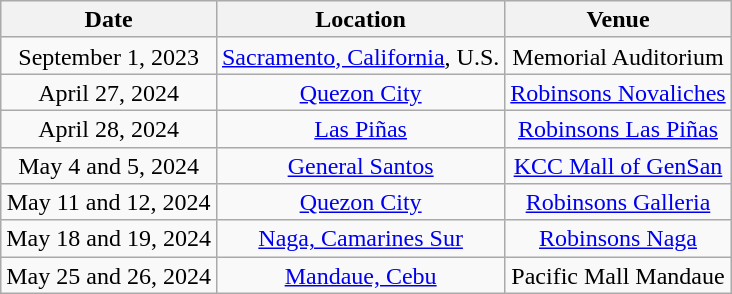<table class="wikitable" style="text-align:center; line-height:17px; font-size:100%; width:auto;">
<tr>
<th scope="col">Date</th>
<th scope="col">Location</th>
<th scope="col">Venue</th>
</tr>
<tr>
<td>September 1, 2023</td>
<td><a href='#'>Sacramento, California</a>, U.S.</td>
<td>Memorial Auditorium</td>
</tr>
<tr>
<td>April 27, 2024</td>
<td><a href='#'>Quezon City</a></td>
<td><a href='#'>Robinsons Novaliches</a></td>
</tr>
<tr>
<td>April 28, 2024</td>
<td><a href='#'>Las Piñas</a></td>
<td><a href='#'>Robinsons Las Piñas</a></td>
</tr>
<tr>
<td>May 4 and 5, 2024</td>
<td><a href='#'>General Santos</a></td>
<td><a href='#'>KCC Mall of GenSan</a></td>
</tr>
<tr>
<td>May 11 and 12, 2024</td>
<td><a href='#'>Quezon City</a></td>
<td><a href='#'>Robinsons Galleria</a></td>
</tr>
<tr>
<td>May 18 and 19, 2024</td>
<td><a href='#'>Naga, Camarines Sur</a></td>
<td><a href='#'>Robinsons Naga</a></td>
</tr>
<tr>
<td>May 25 and 26, 2024</td>
<td><a href='#'>Mandaue, Cebu</a></td>
<td>Pacific Mall Mandaue</td>
</tr>
</table>
